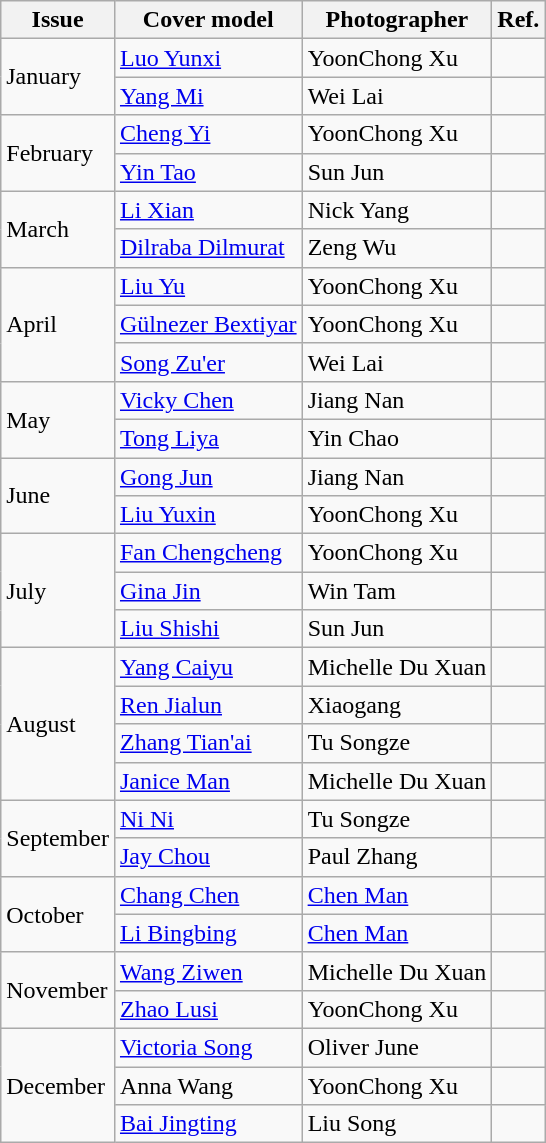<table class="sortable wikitable">
<tr>
<th>Issue</th>
<th>Cover model</th>
<th>Photographer</th>
<th>Ref.</th>
</tr>
<tr>
<td rowspan="2">January</td>
<td><a href='#'>Luo Yunxi</a></td>
<td>YoonChong Xu</td>
<td></td>
</tr>
<tr>
<td><a href='#'>Yang Mi</a></td>
<td>Wei Lai</td>
<td></td>
</tr>
<tr>
<td rowspan="2">February</td>
<td><a href='#'>Cheng Yi</a></td>
<td>YoonChong Xu</td>
<td></td>
</tr>
<tr>
<td><a href='#'>Yin Tao</a></td>
<td>Sun Jun</td>
<td></td>
</tr>
<tr>
<td rowspan="2">March</td>
<td><a href='#'>Li Xian</a></td>
<td>Nick Yang</td>
<td></td>
</tr>
<tr>
<td><a href='#'>Dilraba Dilmurat</a></td>
<td>Zeng Wu</td>
<td></td>
</tr>
<tr>
<td rowspan="3">April</td>
<td><a href='#'>Liu Yu</a></td>
<td>YoonChong Xu</td>
<td></td>
</tr>
<tr>
<td><a href='#'>Gülnezer Bextiyar</a></td>
<td>YoonChong Xu</td>
<td></td>
</tr>
<tr>
<td><a href='#'>Song Zu'er</a></td>
<td>Wei Lai</td>
<td></td>
</tr>
<tr>
<td rowspan="2">May</td>
<td><a href='#'>Vicky Chen</a></td>
<td>Jiang Nan</td>
<td></td>
</tr>
<tr>
<td><a href='#'>Tong Liya</a></td>
<td>Yin Chao</td>
<td></td>
</tr>
<tr>
<td rowspan="2">June</td>
<td><a href='#'>Gong Jun</a></td>
<td>Jiang Nan</td>
<td></td>
</tr>
<tr>
<td><a href='#'>Liu Yuxin</a></td>
<td>YoonChong Xu</td>
<td></td>
</tr>
<tr>
<td rowspan="3">July</td>
<td><a href='#'>Fan Chengcheng</a></td>
<td>YoonChong Xu</td>
<td></td>
</tr>
<tr>
<td><a href='#'>Gina Jin</a></td>
<td>Win Tam</td>
<td></td>
</tr>
<tr>
<td><a href='#'>Liu Shishi</a></td>
<td>Sun Jun</td>
<td></td>
</tr>
<tr>
<td rowspan="4">August</td>
<td><a href='#'>Yang Caiyu</a></td>
<td>Michelle Du Xuan</td>
<td></td>
</tr>
<tr>
<td><a href='#'>Ren Jialun</a></td>
<td>Xiaogang</td>
<td></td>
</tr>
<tr>
<td><a href='#'>Zhang Tian'ai</a></td>
<td>Tu Songze</td>
<td></td>
</tr>
<tr>
<td><a href='#'>Janice Man</a></td>
<td>Michelle Du Xuan</td>
<td></td>
</tr>
<tr>
<td rowspan="2">September</td>
<td><a href='#'>Ni Ni</a></td>
<td>Tu Songze</td>
<td></td>
</tr>
<tr>
<td><a href='#'>Jay Chou</a></td>
<td>Paul Zhang</td>
<td></td>
</tr>
<tr>
<td rowspan="2">October</td>
<td><a href='#'>Chang Chen</a></td>
<td><a href='#'>Chen Man</a></td>
<td></td>
</tr>
<tr>
<td><a href='#'>Li Bingbing</a></td>
<td><a href='#'>Chen Man</a></td>
<td></td>
</tr>
<tr>
<td rowspan="2">November</td>
<td><a href='#'>Wang Ziwen</a></td>
<td>Michelle Du Xuan</td>
<td></td>
</tr>
<tr>
<td><a href='#'>Zhao Lusi</a></td>
<td>YoonChong Xu</td>
<td></td>
</tr>
<tr>
<td rowspan="3">December</td>
<td><a href='#'>Victoria Song</a></td>
<td>Oliver June</td>
<td></td>
</tr>
<tr>
<td>Anna Wang</td>
<td>YoonChong Xu</td>
<td></td>
</tr>
<tr>
<td><a href='#'>Bai Jingting</a></td>
<td>Liu Song</td>
<td></td>
</tr>
</table>
